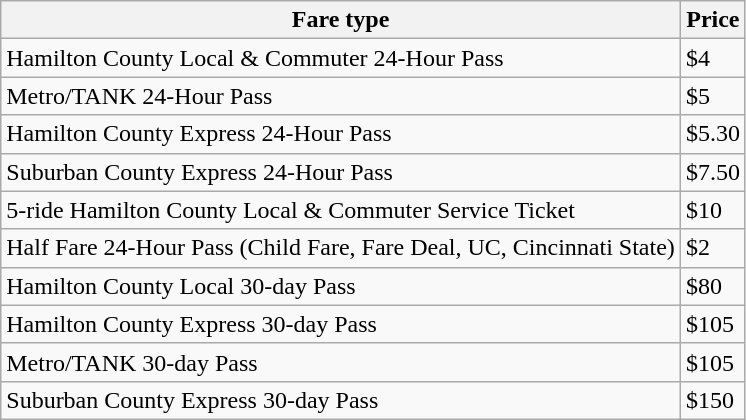<table class="wikitable sortable">
<tr>
<th>Fare type</th>
<th>Price</th>
</tr>
<tr>
<td>Hamilton County Local & Commuter 24-Hour Pass</td>
<td>$4</td>
</tr>
<tr>
<td>Metro/TANK 24-Hour Pass</td>
<td>$5</td>
</tr>
<tr>
<td>Hamilton County Express 24-Hour Pass</td>
<td>$5.30</td>
</tr>
<tr>
<td>Suburban County Express 24-Hour Pass</td>
<td>$7.50</td>
</tr>
<tr>
<td>5-ride Hamilton County Local & Commuter Service Ticket</td>
<td>$10</td>
</tr>
<tr>
<td>Half Fare 24-Hour Pass (Child Fare, Fare Deal, UC, Cincinnati State)</td>
<td>$2</td>
</tr>
<tr>
<td>Hamilton County Local 30-day Pass</td>
<td>$80</td>
</tr>
<tr>
<td>Hamilton County Express 30-day Pass</td>
<td>$105</td>
</tr>
<tr>
<td>Metro/TANK 30-day Pass</td>
<td>$105</td>
</tr>
<tr>
<td>Suburban County Express 30-day Pass</td>
<td>$150</td>
</tr>
</table>
